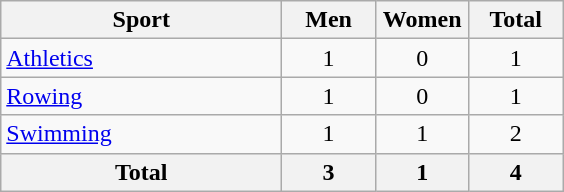<table class="wikitable sortable" style="text-align:center;">
<tr>
<th width=180>Sport</th>
<th width=55>Men</th>
<th width=55>Women</th>
<th width=55>Total</th>
</tr>
<tr>
<td align=left><a href='#'>Athletics</a></td>
<td>1</td>
<td>0</td>
<td>1</td>
</tr>
<tr>
<td align=left><a href='#'>Rowing</a></td>
<td>1</td>
<td>0</td>
<td>1</td>
</tr>
<tr>
<td align=left><a href='#'>Swimming</a></td>
<td>1</td>
<td>1</td>
<td>2</td>
</tr>
<tr>
<th>Total</th>
<th>3</th>
<th>1</th>
<th>4</th>
</tr>
</table>
